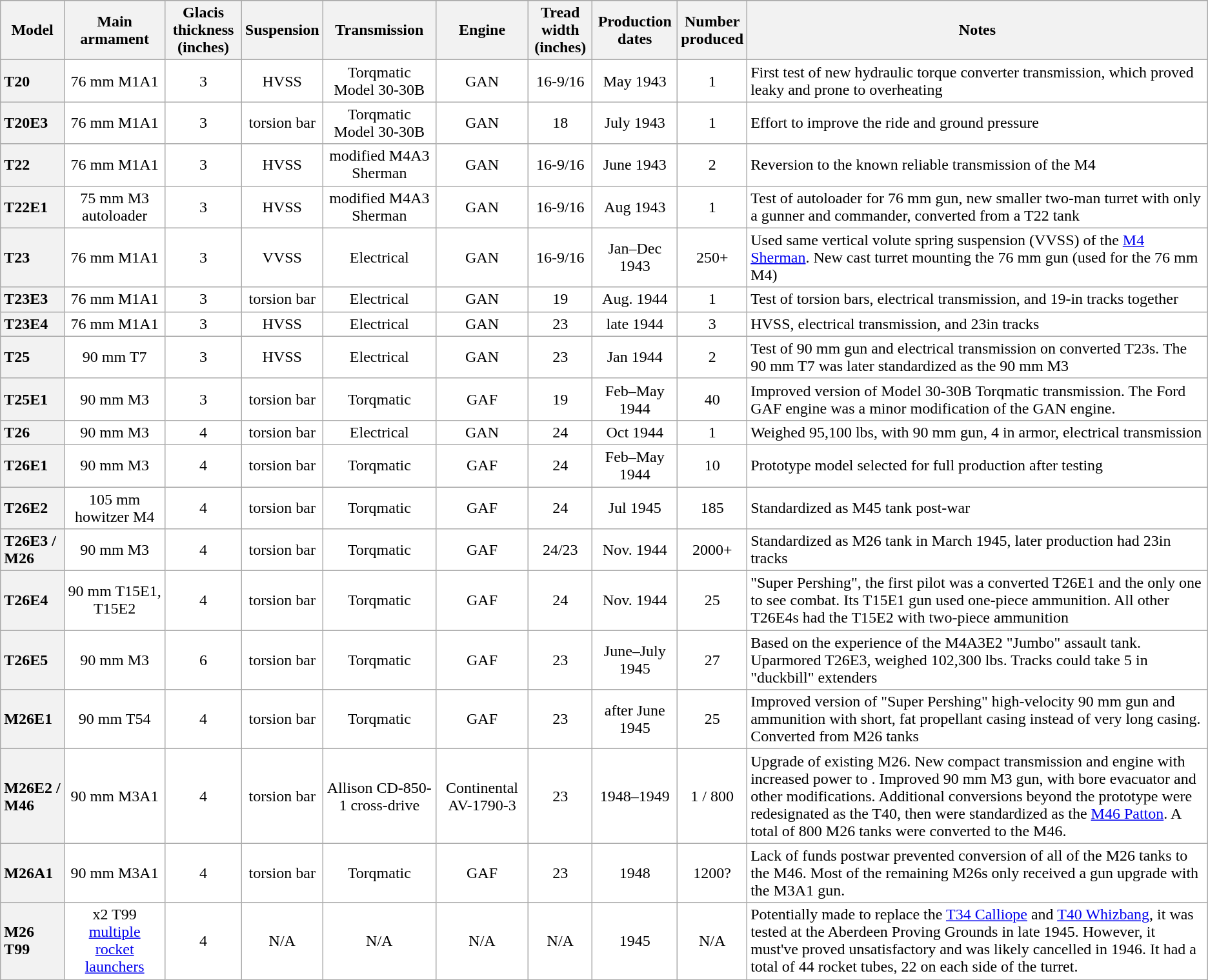<table class="wikitable" style="background:#fff; text-align:center;">
<tr>
</tr>
<tr>
<th>Model</th>
<th>Main armament</th>
<th>Glacis thickness<br> (inches)</th>
<th>Suspension</th>
<th>Transmission</th>
<th>Engine</th>
<th>Tread width<br> (inches)</th>
<th>Production <br>dates</th>
<th>Number <br>produced</th>
<th>Notes</th>
</tr>
<tr>
<th style="text-align: left;">T20</th>
<td>76 mm M1A1</td>
<td>3</td>
<td>HVSS</td>
<td>Torqmatic Model 30-30B</td>
<td>GAN</td>
<td>16-9/16</td>
<td>May 1943</td>
<td>1</td>
<td style="text-align: left;">First test of new hydraulic torque converter transmission, which proved leaky and prone to overheating</td>
</tr>
<tr>
<th style="text-align: left;">T20E3</th>
<td>76 mm M1A1</td>
<td>3</td>
<td>torsion bar</td>
<td>Torqmatic Model 30-30B</td>
<td>GAN</td>
<td>18</td>
<td>July 1943</td>
<td>1</td>
<td style="text-align: left;">Effort to improve the ride and ground pressure</td>
</tr>
<tr>
<th style="text-align: left;">T22</th>
<td>76 mm M1A1</td>
<td>3</td>
<td>HVSS</td>
<td>modified M4A3 Sherman</td>
<td>GAN</td>
<td>16-9/16</td>
<td>June 1943</td>
<td>2</td>
<td style="text-align: left;">Reversion to the known reliable transmission of the M4</td>
</tr>
<tr>
<th style="text-align: left;">T22E1</th>
<td>75 mm M3 autoloader</td>
<td>3</td>
<td>HVSS</td>
<td>modified M4A3 Sherman</td>
<td>GAN</td>
<td>16-9/16</td>
<td>Aug 1943</td>
<td>1</td>
<td style="text-align: left;">Test of autoloader for 76 mm gun, new smaller two-man turret with only a gunner and commander, converted from a T22 tank</td>
</tr>
<tr>
<th style="text-align: left;">T23</th>
<td>76 mm M1A1</td>
<td>3</td>
<td>VVSS</td>
<td>Electrical</td>
<td>GAN</td>
<td>16-9/16</td>
<td>Jan–Dec 1943</td>
<td>250+<br></td>
<td style="text-align: left;">Used same vertical volute spring suspension (VVSS) of the <a href='#'>M4 Sherman</a>. New cast turret mounting the 76 mm gun (used for the 76 mm M4)</td>
</tr>
<tr>
<th style="text-align: left;">T23E3</th>
<td>76 mm M1A1</td>
<td>3</td>
<td>torsion bar</td>
<td>Electrical</td>
<td>GAN</td>
<td>19</td>
<td>Aug. 1944</td>
<td>1</td>
<td style="text-align: left;">Test of torsion bars, electrical transmission, and 19-in tracks together</td>
</tr>
<tr>
<th style="text-align: left;">T23E4</th>
<td>76 mm M1A1</td>
<td>3</td>
<td>HVSS</td>
<td>Electrical</td>
<td>GAN</td>
<td>23</td>
<td>late 1944</td>
<td>3</td>
<td style="text-align: left;">HVSS, electrical transmission, and 23in tracks</td>
</tr>
<tr>
<th style="text-align: left;">T25</th>
<td>90 mm T7</td>
<td>3</td>
<td>HVSS</td>
<td>Electrical</td>
<td>GAN</td>
<td>23</td>
<td>Jan 1944</td>
<td>2</td>
<td style="text-align: left;">Test of 90 mm gun and electrical transmission on converted T23s. The 90 mm T7 was later standardized as the 90 mm M3</td>
</tr>
<tr>
<th style="text-align: left;">T25E1</th>
<td>90 mm M3</td>
<td>3</td>
<td>torsion bar</td>
<td>Torqmatic</td>
<td>GAF</td>
<td>19</td>
<td>Feb–May 1944</td>
<td>40</td>
<td style="text-align: left;">Improved version of Model 30-30B Torqmatic transmission. The Ford GAF engine was a minor modification of the GAN engine.</td>
</tr>
<tr>
<th style="text-align: left;">T26</th>
<td>90 mm M3</td>
<td>4</td>
<td>torsion bar</td>
<td>Electrical</td>
<td>GAN</td>
<td>24</td>
<td>Oct 1944</td>
<td>1</td>
<td style="text-align: left;">Weighed 95,100 lbs, with 90 mm gun, 4 in armor, electrical transmission</td>
</tr>
<tr>
<th style="text-align: left;">T26E1</th>
<td>90 mm M3</td>
<td>4</td>
<td>torsion bar</td>
<td>Torqmatic</td>
<td>GAF</td>
<td>24</td>
<td>Feb–May 1944</td>
<td>10</td>
<td style="text-align: left;">Prototype model selected for full production after testing</td>
</tr>
<tr>
<th style="text-align: left;">T26E2</th>
<td>105 mm howitzer M4</td>
<td>4</td>
<td>torsion bar</td>
<td>Torqmatic</td>
<td>GAF</td>
<td>24</td>
<td>Jul 1945</td>
<td>185</td>
<td style="text-align: left;">Standardized as M45 tank post-war</td>
</tr>
<tr>
<th style="text-align: left;">T26E3 / M26</th>
<td>90 mm M3</td>
<td>4</td>
<td>torsion bar</td>
<td>Torqmatic</td>
<td>GAF</td>
<td>24/23</td>
<td>Nov. 1944</td>
<td>2000+</td>
<td style="text-align: left;">Standardized as M26 tank in March 1945, later production had 23in tracks</td>
</tr>
<tr>
<th style="text-align: left;">T26E4</th>
<td>90 mm T15E1, T15E2</td>
<td>4</td>
<td>torsion bar</td>
<td>Torqmatic</td>
<td>GAF</td>
<td>24</td>
<td>Nov. 1944</td>
<td>25</td>
<td style="text-align: left;">"Super Pershing", the first pilot was a converted T26E1 and the only one to see combat. Its T15E1 gun used one-piece ammunition. All other T26E4s had the T15E2 with two-piece ammunition</td>
</tr>
<tr>
<th style="text-align: left;">T26E5</th>
<td>90 mm M3</td>
<td>6</td>
<td>torsion bar</td>
<td>Torqmatic</td>
<td>GAF</td>
<td>23</td>
<td>June–July 1945</td>
<td>27</td>
<td style="text-align: left;">Based on the experience of the M4A3E2 "Jumbo" assault tank. Uparmored T26E3, weighed 102,300 lbs. Tracks could take 5 in "duckbill" extenders</td>
</tr>
<tr>
<th style="text-align: left;">M26E1</th>
<td>90 mm T54</td>
<td>4</td>
<td>torsion bar</td>
<td>Torqmatic</td>
<td>GAF</td>
<td>23</td>
<td>after June 1945</td>
<td>25</td>
<td style="text-align: left;">Improved version of "Super Pershing" high-velocity 90 mm gun and ammunition with short, fat propellant casing instead of very long casing. Converted from M26 tanks</td>
</tr>
<tr>
<th style="text-align: left;">M26E2 / M46</th>
<td>90 mm M3A1</td>
<td>4</td>
<td>torsion bar</td>
<td>Allison CD-850-1 cross-drive</td>
<td>Continental AV-1790-3</td>
<td>23</td>
<td>1948–1949</td>
<td>1 / 800</td>
<td style="text-align: left;">Upgrade of existing M26. New compact transmission and engine with increased power to . Improved 90 mm M3 gun, with bore evacuator and other modifications. Additional conversions beyond the prototype were redesignated as the T40, then were standardized as the <a href='#'>M46 Patton</a>. A total of 800 M26 tanks were converted to the M46.</td>
</tr>
<tr>
<th style="text-align: left;">M26A1</th>
<td>90 mm M3A1</td>
<td>4</td>
<td>torsion bar</td>
<td>Torqmatic</td>
<td>GAF</td>
<td>23</td>
<td>1948</td>
<td>1200?</td>
<td style="text-align: left;">Lack of funds postwar prevented conversion of all of the M26 tanks to the M46. Most of the remaining M26s only received a gun upgrade with the M3A1 gun.</td>
</tr>
<tr>
<th style="text-align: left;">M26 T99</th>
<td>x2 T99 <a href='#'>multiple rocket launchers</a></td>
<td>4</td>
<td>N/A</td>
<td>N/A</td>
<td>N/A</td>
<td>N/A</td>
<td>1945</td>
<td>N/A</td>
<td style="text-align: left;">Potentially made to replace the <a href='#'>T34 Calliope</a> and <a href='#'>T40 Whizbang</a>, it was tested at the Aberdeen Proving Grounds in late 1945. However, it must've proved unsatisfactory and was likely cancelled in 1946. It had a total of 44 rocket tubes, 22 on each side of the turret.</td>
</tr>
</table>
